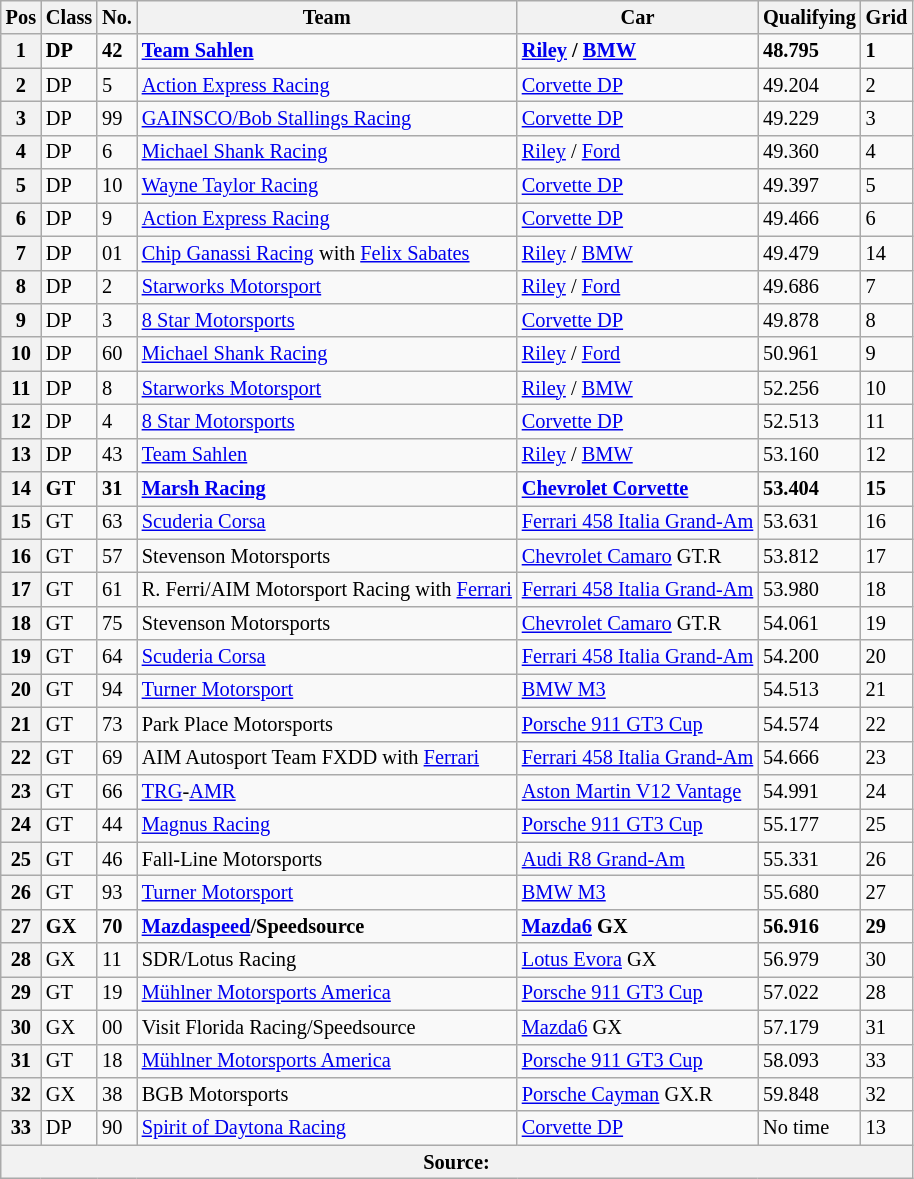<table class="wikitable" style="font-size: 85%;">
<tr>
<th>Pos</th>
<th>Class</th>
<th>No.</th>
<th>Team</th>
<th>Car</th>
<th>Qualifying</th>
<th>Grid</th>
</tr>
<tr>
<th>1</th>
<td><strong>DP</strong></td>
<td><strong>42</strong></td>
<td><a href='#'><strong>Team Sahlen</strong></a></td>
<td><strong><a href='#'>Riley</a> / <a href='#'>BMW</a></strong></td>
<td><strong>48.795</strong></td>
<td><strong>1</strong></td>
</tr>
<tr>
<th>2</th>
<td>DP</td>
<td>5</td>
<td><a href='#'>Action Express Racing</a></td>
<td><a href='#'>Corvette DP</a></td>
<td>49.204</td>
<td>2</td>
</tr>
<tr>
<th>3</th>
<td>DP</td>
<td>99</td>
<td><a href='#'>GAINSCO/Bob Stallings Racing</a></td>
<td><a href='#'>Corvette DP</a></td>
<td>49.229</td>
<td>3</td>
</tr>
<tr>
<th>4</th>
<td>DP</td>
<td>6</td>
<td><a href='#'>Michael Shank Racing</a></td>
<td><a href='#'>Riley</a> / <a href='#'>Ford</a></td>
<td>49.360</td>
<td>4</td>
</tr>
<tr>
<th>5</th>
<td>DP</td>
<td>10</td>
<td><a href='#'>Wayne Taylor Racing</a></td>
<td><a href='#'>Corvette DP</a></td>
<td>49.397</td>
<td>5</td>
</tr>
<tr>
<th>6</th>
<td>DP</td>
<td>9</td>
<td><a href='#'>Action Express Racing</a></td>
<td><a href='#'>Corvette DP</a></td>
<td>49.466</td>
<td>6</td>
</tr>
<tr>
<th>7</th>
<td>DP</td>
<td>01</td>
<td><a href='#'>Chip Ganassi Racing</a> with <a href='#'>Felix Sabates</a></td>
<td><a href='#'>Riley</a> / <a href='#'>BMW</a></td>
<td>49.479</td>
<td>14</td>
</tr>
<tr>
<th>8</th>
<td>DP</td>
<td>2</td>
<td><a href='#'>Starworks Motorsport</a></td>
<td><a href='#'>Riley</a> / <a href='#'>Ford</a></td>
<td>49.686</td>
<td>7</td>
</tr>
<tr>
<th>9</th>
<td>DP</td>
<td>3</td>
<td><a href='#'>8 Star Motorsports</a></td>
<td><a href='#'>Corvette DP</a></td>
<td>49.878</td>
<td>8</td>
</tr>
<tr>
<th>10</th>
<td>DP</td>
<td>60</td>
<td><a href='#'>Michael Shank Racing</a></td>
<td><a href='#'>Riley</a> / <a href='#'>Ford</a></td>
<td>50.961</td>
<td>9</td>
</tr>
<tr>
<th>11</th>
<td>DP</td>
<td>8</td>
<td><a href='#'>Starworks Motorsport</a></td>
<td><a href='#'>Riley</a> / <a href='#'>BMW</a></td>
<td>52.256</td>
<td>10</td>
</tr>
<tr>
<th>12</th>
<td>DP</td>
<td>4</td>
<td><a href='#'>8 Star Motorsports</a></td>
<td><a href='#'>Corvette DP</a></td>
<td>52.513</td>
<td>11</td>
</tr>
<tr>
<th>13</th>
<td>DP</td>
<td>43</td>
<td><a href='#'>Team Sahlen</a></td>
<td><a href='#'>Riley</a> / <a href='#'>BMW</a></td>
<td>53.160</td>
<td>12</td>
</tr>
<tr>
<th>14</th>
<td><strong>GT</strong></td>
<td><strong>31</strong></td>
<td><strong><a href='#'>Marsh Racing</a></strong></td>
<td><a href='#'><strong>Chevrolet Corvette</strong></a></td>
<td><strong>53.404</strong></td>
<td><strong>15</strong></td>
</tr>
<tr>
<th>15</th>
<td>GT</td>
<td>63</td>
<td><a href='#'>Scuderia Corsa</a></td>
<td><a href='#'>Ferrari 458 Italia Grand-Am</a></td>
<td>53.631</td>
<td>16</td>
</tr>
<tr>
<th>16</th>
<td>GT</td>
<td>57</td>
<td>Stevenson Motorsports</td>
<td><a href='#'>Chevrolet Camaro</a> GT.R</td>
<td>53.812</td>
<td>17</td>
</tr>
<tr>
<th>17</th>
<td>GT</td>
<td>61</td>
<td>R. Ferri/AIM Motorsport Racing with <a href='#'>Ferrari</a></td>
<td><a href='#'>Ferrari 458 Italia Grand-Am</a></td>
<td>53.980</td>
<td>18</td>
</tr>
<tr>
<th>18</th>
<td>GT</td>
<td>75</td>
<td>Stevenson Motorsports</td>
<td><a href='#'>Chevrolet Camaro</a> GT.R</td>
<td>54.061</td>
<td>19</td>
</tr>
<tr>
<th>19</th>
<td>GT</td>
<td>64</td>
<td><a href='#'>Scuderia Corsa</a></td>
<td><a href='#'>Ferrari 458 Italia Grand-Am</a></td>
<td>54.200</td>
<td>20</td>
</tr>
<tr>
<th>20</th>
<td>GT</td>
<td>94</td>
<td><a href='#'>Turner Motorsport</a></td>
<td><a href='#'>BMW M3</a></td>
<td>54.513</td>
<td>21</td>
</tr>
<tr>
<th>21</th>
<td>GT</td>
<td>73</td>
<td>Park Place Motorsports</td>
<td><a href='#'>Porsche 911 GT3 Cup</a></td>
<td>54.574</td>
<td>22</td>
</tr>
<tr>
<th>22</th>
<td>GT</td>
<td>69</td>
<td>AIM Autosport Team FXDD with <a href='#'>Ferrari</a></td>
<td><a href='#'>Ferrari 458 Italia Grand-Am</a></td>
<td>54.666</td>
<td>23</td>
</tr>
<tr>
<th>23</th>
<td>GT</td>
<td>66</td>
<td><a href='#'>TRG</a>-<a href='#'>AMR</a></td>
<td><a href='#'>Aston Martin V12 Vantage</a></td>
<td>54.991</td>
<td>24</td>
</tr>
<tr>
<th>24</th>
<td>GT</td>
<td>44</td>
<td><a href='#'>Magnus Racing</a></td>
<td><a href='#'>Porsche 911 GT3 Cup</a></td>
<td>55.177</td>
<td>25</td>
</tr>
<tr>
<th>25</th>
<td>GT</td>
<td>46</td>
<td>Fall-Line Motorsports</td>
<td><a href='#'>Audi R8 Grand-Am</a></td>
<td>55.331</td>
<td>26</td>
</tr>
<tr>
<th>26</th>
<td>GT</td>
<td>93</td>
<td><a href='#'>Turner Motorsport</a></td>
<td><a href='#'>BMW M3</a></td>
<td>55.680</td>
<td>27</td>
</tr>
<tr>
<th>27</th>
<td><strong>GX</strong></td>
<td><strong>70</strong></td>
<td><strong><a href='#'>Mazdaspeed</a>/Speedsource</strong></td>
<td><strong><a href='#'>Mazda6</a> GX</strong></td>
<td><strong>56.916</strong></td>
<td><strong>29</strong></td>
</tr>
<tr>
<th>28</th>
<td>GX</td>
<td>11</td>
<td>SDR/Lotus Racing</td>
<td><a href='#'>Lotus Evora</a> GX</td>
<td>56.979</td>
<td>30</td>
</tr>
<tr>
<th>29</th>
<td>GT</td>
<td>19</td>
<td><a href='#'>Mühlner Motorsports America</a></td>
<td><a href='#'>Porsche 911 GT3 Cup</a></td>
<td>57.022</td>
<td>28</td>
</tr>
<tr>
<th>30</th>
<td>GX</td>
<td>00</td>
<td>Visit Florida Racing/Speedsource</td>
<td><a href='#'>Mazda6</a> GX</td>
<td>57.179</td>
<td>31</td>
</tr>
<tr>
<th>31</th>
<td>GT</td>
<td>18</td>
<td><a href='#'>Mühlner Motorsports America</a></td>
<td><a href='#'>Porsche 911 GT3 Cup</a></td>
<td>58.093</td>
<td>33</td>
</tr>
<tr>
<th>32</th>
<td>GX</td>
<td>38</td>
<td>BGB Motorsports</td>
<td><a href='#'>Porsche Cayman</a> GX.R</td>
<td>59.848</td>
<td>32</td>
</tr>
<tr>
<th>33</th>
<td>DP</td>
<td>90</td>
<td><a href='#'>Spirit of Daytona Racing</a></td>
<td><a href='#'>Corvette DP</a></td>
<td>No time</td>
<td>13</td>
</tr>
<tr>
<th colspan="7">Source:</th>
</tr>
</table>
